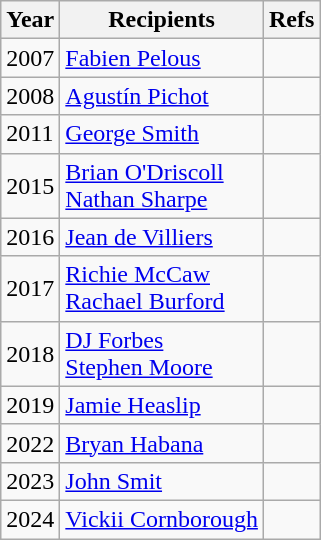<table class="wikitable">
<tr>
<th>Year</th>
<th>Recipients</th>
<th>Refs</th>
</tr>
<tr>
<td>2007</td>
<td> <a href='#'>Fabien Pelous</a></td>
<td></td>
</tr>
<tr>
<td>2008</td>
<td> <a href='#'>Agustín Pichot</a></td>
<td></td>
</tr>
<tr>
<td>2011</td>
<td> <a href='#'>George Smith</a></td>
<td></td>
</tr>
<tr>
<td>2015</td>
<td> <a href='#'>Brian O'Driscoll</a><br> <a href='#'>Nathan Sharpe</a></td>
<td></td>
</tr>
<tr>
<td>2016</td>
<td> <a href='#'>Jean de Villiers</a></td>
<td></td>
</tr>
<tr>
<td>2017</td>
<td> <a href='#'>Richie McCaw</a><br> <a href='#'>Rachael Burford</a></td>
<td></td>
</tr>
<tr>
<td>2018</td>
<td> <a href='#'>DJ Forbes</a><br> <a href='#'>Stephen Moore</a></td>
<td></td>
</tr>
<tr>
<td>2019</td>
<td> <a href='#'>Jamie Heaslip</a></td>
<td></td>
</tr>
<tr>
<td>2022</td>
<td> <a href='#'>Bryan Habana</a></td>
<td></td>
</tr>
<tr>
<td>2023</td>
<td> <a href='#'>John Smit</a></td>
<td></td>
</tr>
<tr>
<td>2024</td>
<td> <a href='#'>Vickii Cornborough</a></td>
<td></td>
</tr>
</table>
